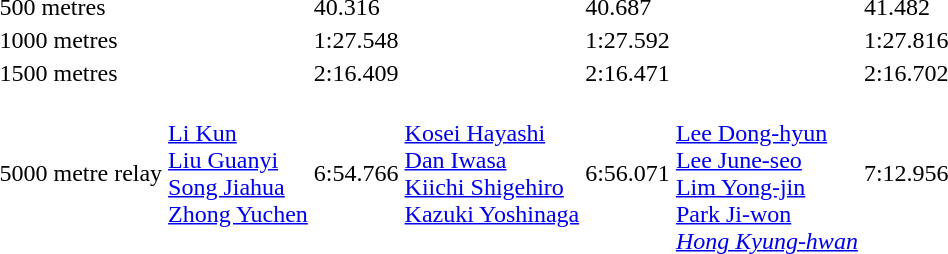<table>
<tr>
<td>500 metres</td>
<td></td>
<td>40.316</td>
<td></td>
<td>40.687</td>
<td></td>
<td>41.482</td>
</tr>
<tr>
<td>1000 metres</td>
<td></td>
<td>1:27.548</td>
<td></td>
<td>1:27.592</td>
<td></td>
<td>1:27.816</td>
</tr>
<tr>
<td>1500 metres</td>
<td></td>
<td>2:16.409</td>
<td></td>
<td>2:16.471</td>
<td></td>
<td>2:16.702</td>
</tr>
<tr>
<td>5000 metre relay</td>
<td valign=top><br><a href='#'>Li Kun</a><br><a href='#'>Liu Guanyi</a><br><a href='#'>Song Jiahua</a><br><a href='#'>Zhong Yuchen</a></td>
<td>6:54.766</td>
<td valign=top><br><a href='#'>Kosei Hayashi</a><br><a href='#'>Dan Iwasa</a><br><a href='#'>Kiichi Shigehiro</a><br><a href='#'>Kazuki Yoshinaga</a></td>
<td>6:56.071</td>
<td valign=top><br><a href='#'>Lee Dong-hyun</a><br><a href='#'>Lee June-seo</a><br><a href='#'>Lim Yong-jin</a><br><a href='#'>Park Ji-won</a><br><em><a href='#'>Hong Kyung-hwan</a></em></td>
<td>7:12.956</td>
</tr>
</table>
